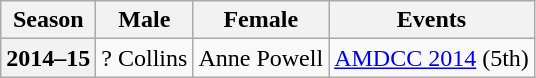<table class="wikitable">
<tr>
<th scope="col">Season</th>
<th scope="col">Male</th>
<th scope="col">Female</th>
<th scope="col">Events</th>
</tr>
<tr>
<th scope="row">2014–15</th>
<td>? Collins</td>
<td>Anne Powell</td>
<td><a href='#'>AMDCC 2014</a> (5th)</td>
</tr>
</table>
